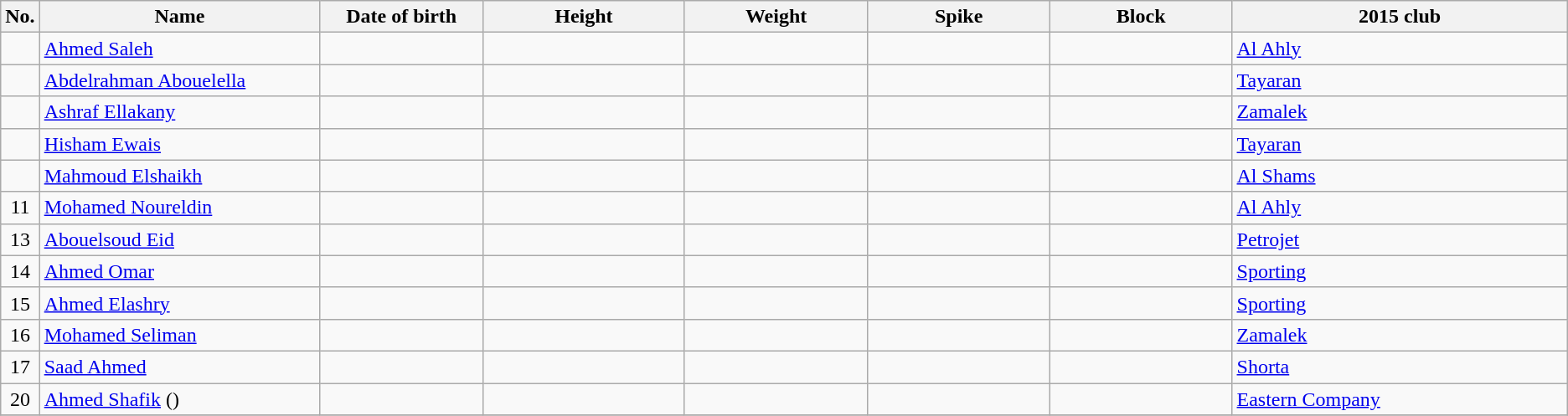<table class="wikitable sortable" style="font-size:100%; text-align:center;">
<tr>
<th>No.</th>
<th style="width:14em">Name</th>
<th style="width:8em">Date of birth</th>
<th style="width:10em">Height</th>
<th style="width:9em">Weight</th>
<th style="width:9em">Spike</th>
<th style="width:9em">Block</th>
<th style="width:17em">2015 club</th>
</tr>
<tr>
<td></td>
<td align=left><a href='#'>Ahmed Saleh</a></td>
<td align=right></td>
<td></td>
<td></td>
<td></td>
<td></td>
<td align=left> <a href='#'>Al Ahly</a></td>
</tr>
<tr>
<td></td>
<td align=left><a href='#'>Abdelrahman Abouelella</a></td>
<td align=right></td>
<td></td>
<td></td>
<td></td>
<td></td>
<td align=left> <a href='#'>Tayaran</a></td>
</tr>
<tr>
<td></td>
<td align=left><a href='#'>Ashraf Ellakany</a></td>
<td align=right></td>
<td></td>
<td></td>
<td></td>
<td></td>
<td align=left> <a href='#'>Zamalek</a></td>
</tr>
<tr>
<td></td>
<td align=left><a href='#'>Hisham Ewais</a></td>
<td align=right></td>
<td></td>
<td></td>
<td></td>
<td></td>
<td align=left> <a href='#'>Tayaran</a></td>
</tr>
<tr>
<td></td>
<td align=left><a href='#'>Mahmoud Elshaikh</a></td>
<td align=right></td>
<td></td>
<td></td>
<td></td>
<td></td>
<td align=left> <a href='#'>Al Shams</a></td>
</tr>
<tr>
<td>11</td>
<td align=left><a href='#'>Mohamed Noureldin</a></td>
<td align=right></td>
<td></td>
<td></td>
<td></td>
<td></td>
<td align=left> <a href='#'>Al Ahly</a></td>
</tr>
<tr>
<td>13</td>
<td align=left><a href='#'>Abouelsoud Eid</a></td>
<td align=right></td>
<td></td>
<td></td>
<td></td>
<td></td>
<td align=left> <a href='#'>Petrojet</a></td>
</tr>
<tr>
<td>14</td>
<td align=left><a href='#'>Ahmed Omar</a></td>
<td align=right></td>
<td></td>
<td></td>
<td></td>
<td></td>
<td align=left> <a href='#'>Sporting</a></td>
</tr>
<tr>
<td>15</td>
<td align=left><a href='#'>Ahmed Elashry</a></td>
<td align=right></td>
<td></td>
<td></td>
<td></td>
<td></td>
<td align=left> <a href='#'>Sporting</a></td>
</tr>
<tr>
<td>16</td>
<td align=left><a href='#'>Mohamed Seliman</a></td>
<td align=right></td>
<td></td>
<td></td>
<td></td>
<td></td>
<td align=left> <a href='#'>Zamalek</a></td>
</tr>
<tr>
<td>17</td>
<td align=left><a href='#'>Saad Ahmed</a></td>
<td align=right></td>
<td></td>
<td></td>
<td></td>
<td></td>
<td align=left> <a href='#'>Shorta</a></td>
</tr>
<tr>
<td>20</td>
<td align=left><a href='#'>Ahmed Shafik</a> ()</td>
<td align=right></td>
<td></td>
<td></td>
<td></td>
<td></td>
<td align=left> <a href='#'>Eastern Company</a></td>
</tr>
<tr>
</tr>
</table>
